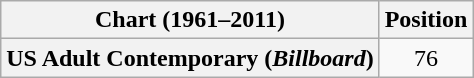<table class="wikitable plainrowheaders" style="text-align:center">
<tr>
<th scope="col">Chart (1961–2011)</th>
<th scope="col">Position</th>
</tr>
<tr>
<th scope="row">US Adult Contemporary (<em>Billboard</em>)</th>
<td>76</td>
</tr>
</table>
